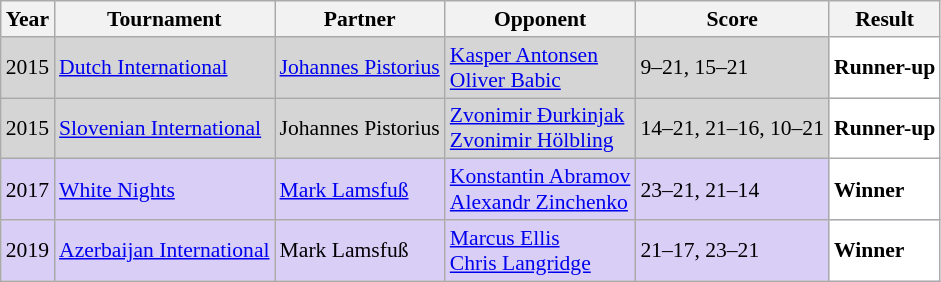<table class="sortable wikitable" style="font-size: 90%;">
<tr>
<th>Year</th>
<th>Tournament</th>
<th>Partner</th>
<th>Opponent</th>
<th>Score</th>
<th>Result</th>
</tr>
<tr style="background:#D5D5D5">
<td align="center">2015</td>
<td align="left"><a href='#'>Dutch International</a></td>
<td align="left"> <a href='#'>Johannes Pistorius</a></td>
<td align="left"> <a href='#'>Kasper Antonsen</a><br> <a href='#'>Oliver Babic</a></td>
<td align="left">9–21, 15–21</td>
<td style="text-align:left; background:white"> <strong>Runner-up</strong></td>
</tr>
<tr style="background:#D5D5D5">
<td align="center">2015</td>
<td align="left"><a href='#'>Slovenian International</a></td>
<td align="left"> Johannes Pistorius</td>
<td align="left"> <a href='#'>Zvonimir Đurkinjak</a><br> <a href='#'>Zvonimir Hölbling</a></td>
<td align="left">14–21, 21–16, 10–21</td>
<td style="text-align:left; background:white"> <strong>Runner-up</strong></td>
</tr>
<tr style="background:#D8CEF6">
<td align="center">2017</td>
<td align="left"><a href='#'>White Nights</a></td>
<td align="left"> <a href='#'>Mark Lamsfuß</a></td>
<td align="left"> <a href='#'>Konstantin Abramov</a><br> <a href='#'>Alexandr Zinchenko</a></td>
<td align="left">23–21, 21–14</td>
<td style="text-align:left; background:white"> <strong>Winner</strong></td>
</tr>
<tr style="background:#D8CEF6">
<td align="center">2019</td>
<td align="left"><a href='#'>Azerbaijan International</a></td>
<td align="left"> Mark Lamsfuß</td>
<td align="left"> <a href='#'>Marcus Ellis</a><br> <a href='#'>Chris Langridge</a></td>
<td align="left">21–17, 23–21</td>
<td style="text-align:left; background:white"> <strong>Winner</strong></td>
</tr>
</table>
